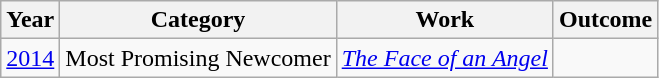<table class="wikitable Sortable">
<tr>
<th>Year</th>
<th>Category</th>
<th>Work</th>
<th>Outcome</th>
</tr>
<tr>
<td><a href='#'>2014</a></td>
<td>Most Promising Newcomer</td>
<td><em><a href='#'>The Face of an Angel</a></em></td>
<td></td>
</tr>
</table>
